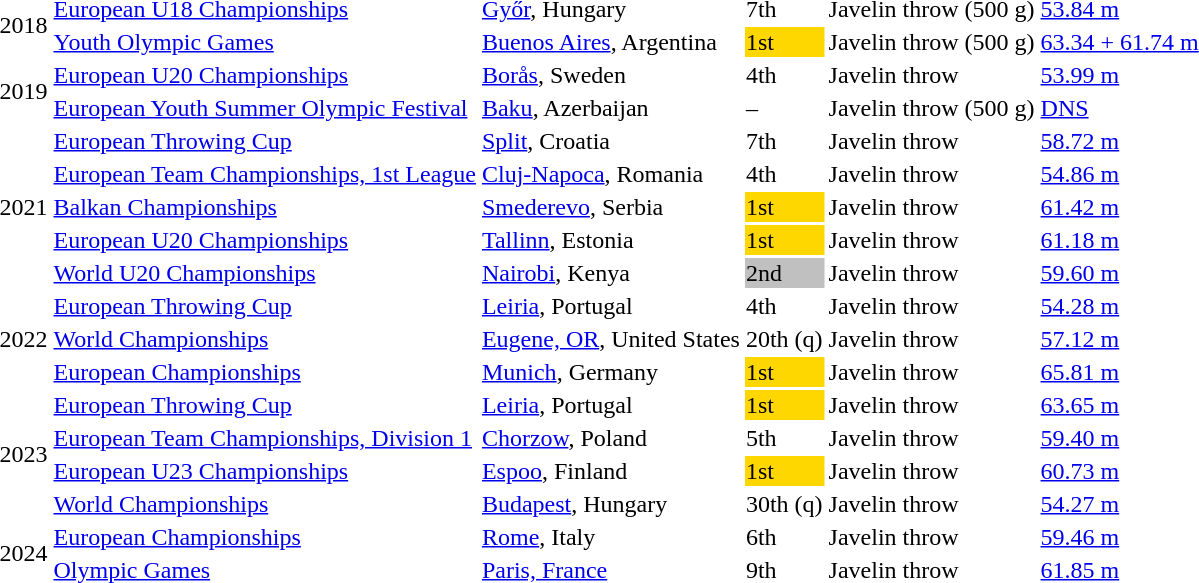<table>
<tr>
<td rowspan=2>2018</td>
<td><a href='#'>European U18 Championships</a></td>
<td><a href='#'>Győr</a>, Hungary</td>
<td>7th</td>
<td>Javelin throw (500 g)</td>
<td><a href='#'>53.84 m</a></td>
</tr>
<tr>
<td><a href='#'>Youth Olympic Games</a></td>
<td><a href='#'>Buenos Aires</a>, Argentina</td>
<td bgcolor=gold>1st</td>
<td>Javelin throw (500 g)</td>
<td><a href='#'>63.34 + 61.74 m</a></td>
</tr>
<tr>
<td rowspan=2>2019</td>
<td><a href='#'>European U20 Championships</a></td>
<td><a href='#'>Borås</a>, Sweden</td>
<td>4th</td>
<td>Javelin throw</td>
<td><a href='#'>53.99 m</a></td>
</tr>
<tr>
<td><a href='#'>European Youth Summer Olympic Festival</a></td>
<td><a href='#'>Baku</a>, Azerbaijan</td>
<td>–</td>
<td>Javelin throw (500 g)</td>
<td><a href='#'>DNS</a></td>
</tr>
<tr>
<td rowspan=5>2021</td>
<td><a href='#'>European Throwing Cup</a></td>
<td><a href='#'>Split</a>, Croatia</td>
<td>7th</td>
<td>Javelin throw</td>
<td><a href='#'>58.72 m</a></td>
</tr>
<tr>
<td><a href='#'>European Team Championships, 1st League</a></td>
<td><a href='#'>Cluj-Napoca</a>, Romania</td>
<td>4th</td>
<td>Javelin throw</td>
<td><a href='#'>54.86 m</a></td>
</tr>
<tr>
<td><a href='#'>Balkan Championships</a></td>
<td><a href='#'>Smederevo</a>, Serbia</td>
<td bgcolor=gold>1st</td>
<td>Javelin throw</td>
<td><a href='#'>61.42 m</a></td>
</tr>
<tr>
<td><a href='#'>European U20 Championships</a></td>
<td><a href='#'>Tallinn</a>, Estonia</td>
<td bgcolor=gold>1st</td>
<td>Javelin throw</td>
<td><a href='#'>61.18 m</a></td>
</tr>
<tr>
<td><a href='#'>World U20 Championships</a></td>
<td><a href='#'>Nairobi</a>, Kenya</td>
<td bgcolor=silver>2nd</td>
<td>Javelin throw</td>
<td><a href='#'>59.60 m</a></td>
</tr>
<tr>
<td rowspan=3>2022</td>
<td><a href='#'>European Throwing Cup</a></td>
<td><a href='#'>Leiria</a>, Portugal</td>
<td>4th</td>
<td>Javelin throw</td>
<td><a href='#'>54.28 m</a></td>
</tr>
<tr>
<td><a href='#'>World Championships</a></td>
<td><a href='#'>Eugene, OR</a>, United States</td>
<td>20th (q)</td>
<td>Javelin throw</td>
<td><a href='#'>57.12	m</a></td>
</tr>
<tr>
<td><a href='#'>European Championships</a></td>
<td><a href='#'>Munich</a>, Germany</td>
<td bgcolor=gold>1st</td>
<td>Javelin throw</td>
<td><a href='#'>65.81 m</a> </td>
</tr>
<tr>
<td rowspan=4>2023</td>
<td><a href='#'>European Throwing Cup</a></td>
<td><a href='#'>Leiria</a>, Portugal</td>
<td bgcolor=gold>1st</td>
<td>Javelin throw</td>
<td><a href='#'>63.65 m</a> </td>
</tr>
<tr>
<td><a href='#'>European Team Championships, Division 1</a></td>
<td><a href='#'>Chorzow</a>, Poland</td>
<td>5th</td>
<td>Javelin throw</td>
<td><a href='#'>59.40 m</a></td>
</tr>
<tr>
<td><a href='#'>European U23 Championships</a></td>
<td><a href='#'>Espoo</a>, Finland</td>
<td bgcolor=gold>1st</td>
<td>Javelin throw</td>
<td><a href='#'>60.73 m</a></td>
</tr>
<tr>
<td><a href='#'>World Championships</a></td>
<td><a href='#'>Budapest</a>, Hungary</td>
<td>30th (q)</td>
<td>Javelin throw</td>
<td><a href='#'>54.27 m</a></td>
</tr>
<tr>
<td rowspan=2>2024</td>
<td><a href='#'>European Championships</a></td>
<td><a href='#'>Rome</a>, Italy</td>
<td>6th</td>
<td>Javelin throw</td>
<td><a href='#'>59.46 m</a></td>
</tr>
<tr>
<td><a href='#'>Olympic Games</a></td>
<td><a href='#'>Paris, France</a></td>
<td>9th</td>
<td>Javelin throw</td>
<td><a href='#'>61.85 m</a></td>
</tr>
</table>
